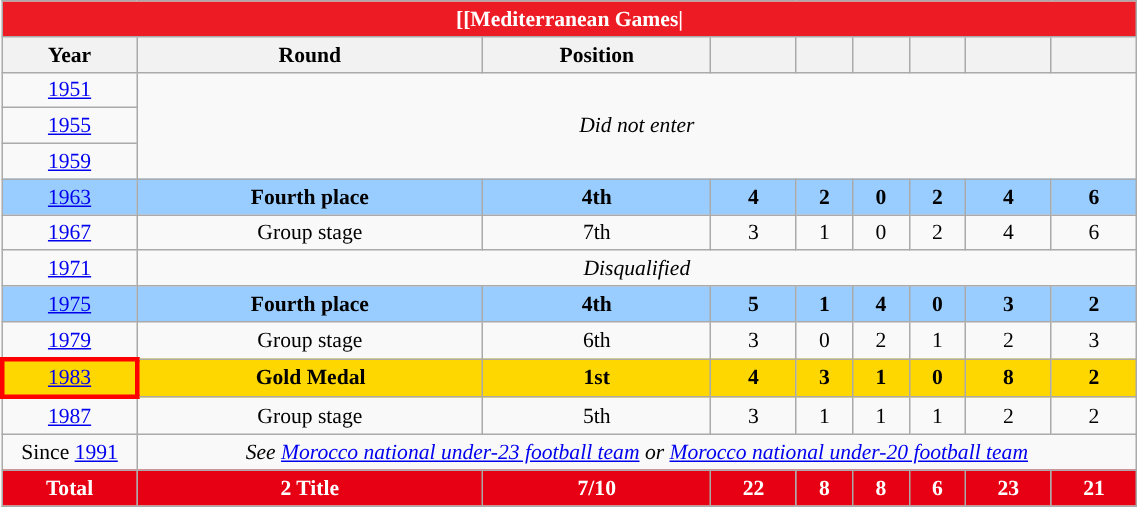<table class="wikitable" class="wikitable" style="font-size:90%; text-align:center; width:60%">
<tr>
<th colspan="9" style="background:#ED1C24; color:white; ">[[Mediterranean Games|</th>
</tr>
<tr>
<th>Year</th>
<th>Round</th>
<th>Position</th>
<th></th>
<th></th>
<th></th>
<th></th>
<th></th>
<th></th>
</tr>
<tr>
<td> <a href='#'>1951</a></td>
<td colspan=8 rowspan=3><em>Did not enter</em></td>
</tr>
<tr>
<td> <a href='#'>1955</a></td>
</tr>
<tr>
<td> <a href='#'>1959</a></td>
</tr>
<tr style="background:#9acdff;">
<td> <a href='#'>1963</a></td>
<td><strong>Fourth place</strong></td>
<td><strong>4th</strong></td>
<td><strong>4</strong></td>
<td><strong>2</strong></td>
<td><strong>0</strong></td>
<td><strong>2</strong></td>
<td><strong>4</strong></td>
<td><strong>6</strong></td>
</tr>
<tr>
<td> <a href='#'>1967</a></td>
<td>Group stage</td>
<td>7th</td>
<td>3</td>
<td>1</td>
<td>0</td>
<td>2</td>
<td>4</td>
<td>6</td>
</tr>
<tr>
<td> <a href='#'>1971</a></td>
<td colspan=8><em>Disqualified</em></td>
</tr>
<tr style="background:#9acdff;">
<td> <a href='#'>1975</a></td>
<td><strong>Fourth place</strong></td>
<td><strong>4th</strong></td>
<td><strong>5</strong></td>
<td><strong>1</strong></td>
<td><strong>4</strong></td>
<td><strong>0</strong></td>
<td><strong>3</strong></td>
<td><strong>2</strong></td>
</tr>
<tr>
<td> <a href='#'>1979</a></td>
<td>Group stage</td>
<td>6th</td>
<td>3</td>
<td>0</td>
<td>2</td>
<td>1</td>
<td>2</td>
<td>3</td>
</tr>
<tr bgcolor="gold">
<td style="border: 3px solid red"> <a href='#'>1983</a></td>
<td> <strong>Gold Medal</strong></td>
<td><strong>1st</strong></td>
<td><strong>4</strong></td>
<td><strong>3</strong></td>
<td><strong>1</strong></td>
<td><strong>0</strong></td>
<td><strong>8</strong></td>
<td><strong>2</strong></td>
</tr>
<tr>
<td> <a href='#'>1987</a></td>
<td>Group stage</td>
<td>5th</td>
<td>3</td>
<td>1</td>
<td>1</td>
<td>1</td>
<td>2</td>
<td>2</td>
</tr>
<tr>
<td>Since <a href='#'>1991</a></td>
<td colspan=8><em>See <a href='#'>Morocco national under-23 football team</a> or <a href='#'>Morocco national under-20 football team</a></em></td>
</tr>
<tr>
<th style="background:#E70013; color:white;">Total</th>
<th style="background:#E70013; color:white;">2 Title</th>
<th style="background:#E70013; color:white;">7/10</th>
<th style="background:#E70013; color:white;">22</th>
<th style="background:#E70013; color:white;">8</th>
<th style="background:#E70013; color:white;">8</th>
<th style="background:#E70013; color:white;">6</th>
<th style="background:#E70013; color:white;">23</th>
<th style="background:#E70013; color:white;">21</th>
</tr>
</table>
